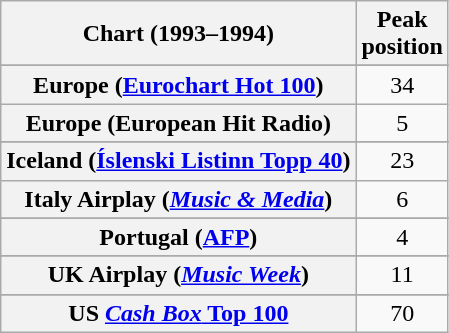<table class="wikitable sortable plainrowheaders" style="text-align:center">
<tr>
<th>Chart (1993–1994)</th>
<th>Peak<br>position</th>
</tr>
<tr>
</tr>
<tr>
</tr>
<tr>
</tr>
<tr>
</tr>
<tr>
<th scope="row">Europe (<a href='#'>Eurochart Hot 100</a>)</th>
<td>34</td>
</tr>
<tr>
<th scope="row">Europe (European Hit Radio)</th>
<td>5</td>
</tr>
<tr>
</tr>
<tr>
</tr>
<tr>
<th scope="row">Iceland (<a href='#'>Íslenski Listinn Topp 40</a>)</th>
<td>23</td>
</tr>
<tr>
<th scope="row">Italy Airplay (<em><a href='#'>Music & Media</a></em>)</th>
<td>6</td>
</tr>
<tr>
</tr>
<tr>
</tr>
<tr>
<th scope="row">Portugal (<a href='#'>AFP</a>)</th>
<td>4</td>
</tr>
<tr>
</tr>
<tr>
</tr>
<tr>
<th scope="row">UK Airplay (<em><a href='#'>Music Week</a></em>)</th>
<td>11</td>
</tr>
<tr>
</tr>
<tr>
</tr>
<tr>
<th scope="row">US <a href='#'><em>Cash Box</em> Top 100</a></th>
<td>70</td>
</tr>
</table>
